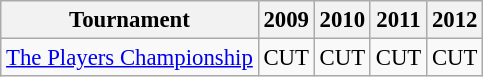<table class="wikitable" style="font-size:95%;text-align:center;">
<tr>
<th>Tournament</th>
<th>2009</th>
<th>2010</th>
<th>2011</th>
<th>2012</th>
</tr>
<tr>
<td align=left><a href='#'>The Players Championship</a></td>
<td>CUT</td>
<td>CUT</td>
<td>CUT</td>
<td>CUT</td>
</tr>
</table>
